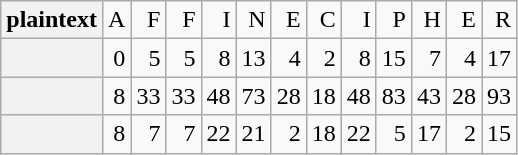<table class="wikitable" border="1" style="text-align:right">
<tr>
<th>plaintext</th>
<td>A</td>
<td>F</td>
<td>F</td>
<td>I</td>
<td>N</td>
<td>E</td>
<td>C</td>
<td>I</td>
<td>P</td>
<td>H</td>
<td>E</td>
<td>R</td>
</tr>
<tr>
<th></th>
<td>0</td>
<td>5</td>
<td>5</td>
<td>8</td>
<td>13</td>
<td>4</td>
<td>2</td>
<td>8</td>
<td>15</td>
<td>7</td>
<td>4</td>
<td>17</td>
</tr>
<tr>
<th></th>
<td>8</td>
<td>33</td>
<td>33</td>
<td>48</td>
<td>73</td>
<td>28</td>
<td>18</td>
<td>48</td>
<td>83</td>
<td>43</td>
<td>28</td>
<td>93</td>
</tr>
<tr>
<th></th>
<td>8</td>
<td>7</td>
<td>7</td>
<td>22</td>
<td>21</td>
<td>2</td>
<td>18</td>
<td>22</td>
<td>5</td>
<td>17</td>
<td>2</td>
<td>15</td>
</tr>
</table>
